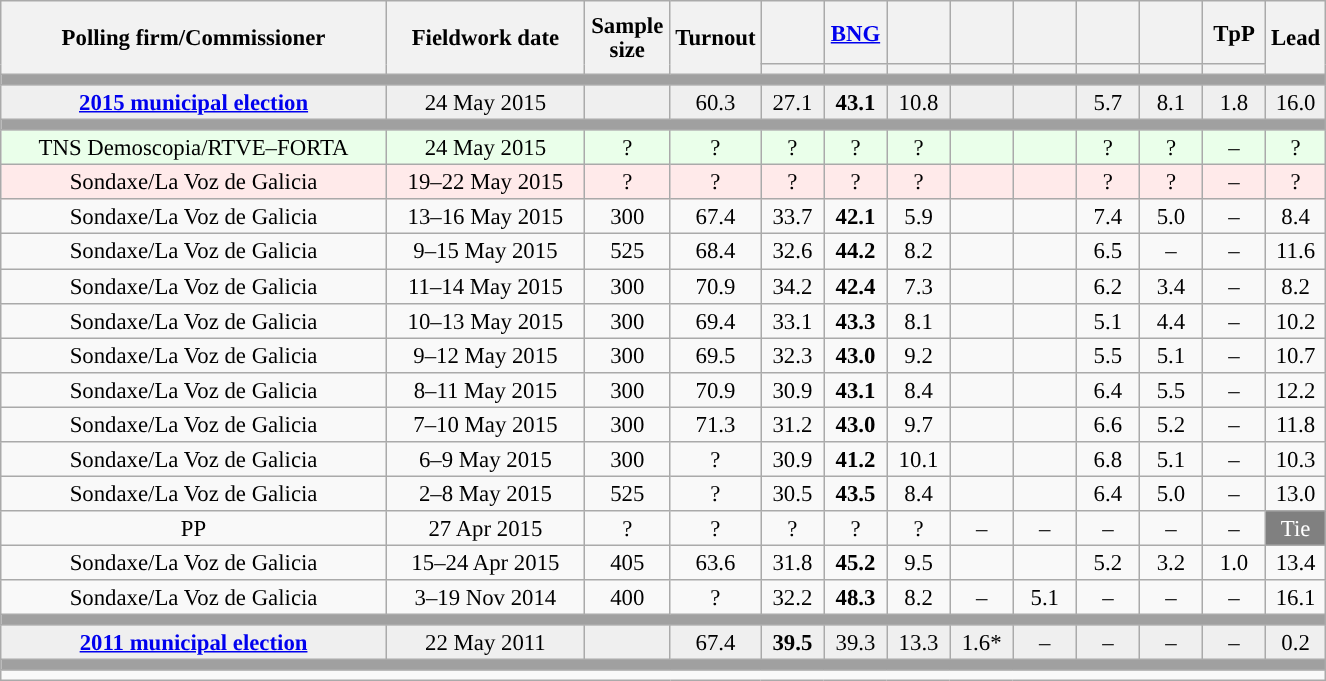<table class="wikitable collapsible collapsed" style="text-align:center; font-size:95%; line-height:16px;">
<tr style="height:42px;">
<th style="width:250px;" rowspan="2">Polling firm/Commissioner</th>
<th style="width:125px;" rowspan="2">Fieldwork date</th>
<th style="width:50px;" rowspan="2">Sample size</th>
<th style="width:45px;" rowspan="2">Turnout</th>
<th style="width:35px;"></th>
<th style="width:35px;"><a href='#'>BNG</a></th>
<th style="width:35px;"></th>
<th style="width:35px;"></th>
<th style="width:35px;"></th>
<th style="width:35px;"></th>
<th style="width:35px;"></th>
<th style="width:35px;">TpP</th>
<th style="width:30px;" rowspan="2">Lead</th>
</tr>
<tr>
<th style="color:inherit;background:"></th>
<th style="color:inherit;background:"></th>
<th style="color:inherit;background:"></th>
<th style="color:inherit;background:"></th>
<th style="color:inherit;background:"></th>
<th style="color:inherit;background:"></th>
<th style="color:inherit;background:"></th>
<th style="color:inherit;background:"></th>
</tr>
<tr>
<td colspan="13" style="background:#A0A0A0"></td>
</tr>
<tr style="background:#EFEFEF;">
<td><strong><a href='#'>2015 municipal election</a></strong></td>
<td>24 May 2015</td>
<td></td>
<td>60.3</td>
<td>27.1<br></td>
<td><strong>43.1</strong><br></td>
<td>10.8<br></td>
<td></td>
<td></td>
<td>5.7<br></td>
<td>8.1<br></td>
<td>1.8<br></td>
<td style="background:">16.0</td>
</tr>
<tr>
<td colspan="13" style="background:#A0A0A0"></td>
</tr>
<tr style="background:#EAFFEA;">
<td>TNS Demoscopia/RTVE–FORTA</td>
<td>24 May 2015</td>
<td>?</td>
<td>?</td>
<td>?<br></td>
<td>?<br></td>
<td>?<br></td>
<td></td>
<td></td>
<td>?<br></td>
<td>?<br></td>
<td>–</td>
<td style="background:">?</td>
</tr>
<tr style="background:#FFEAEA;">
<td>Sondaxe/La Voz de Galicia</td>
<td>19–22 May 2015</td>
<td>?</td>
<td>?</td>
<td>?<br></td>
<td>?<br></td>
<td>?<br></td>
<td></td>
<td></td>
<td>?<br></td>
<td>?<br></td>
<td>–</td>
<td style="background:">?</td>
</tr>
<tr>
<td>Sondaxe/La Voz de Galicia</td>
<td>13–16 May 2015</td>
<td>300</td>
<td>67.4</td>
<td>33.7<br></td>
<td><strong>42.1</strong><br></td>
<td>5.9<br></td>
<td></td>
<td></td>
<td>7.4<br></td>
<td>5.0<br></td>
<td>–</td>
<td style="background:">8.4</td>
</tr>
<tr>
<td>Sondaxe/La Voz de Galicia</td>
<td>9–15 May 2015</td>
<td>525</td>
<td>68.4</td>
<td>32.6<br></td>
<td><strong>44.2</strong><br></td>
<td>8.2<br></td>
<td></td>
<td></td>
<td>6.5<br></td>
<td>–</td>
<td>–</td>
<td style="background:">11.6</td>
</tr>
<tr>
<td>Sondaxe/La Voz de Galicia</td>
<td>11–14 May 2015</td>
<td>300</td>
<td>70.9</td>
<td>34.2<br></td>
<td><strong>42.4</strong><br></td>
<td>7.3<br></td>
<td></td>
<td></td>
<td>6.2<br></td>
<td>3.4<br></td>
<td>–</td>
<td style="background:">8.2</td>
</tr>
<tr>
<td>Sondaxe/La Voz de Galicia</td>
<td>10–13 May 2015</td>
<td>300</td>
<td>69.4</td>
<td>33.1<br></td>
<td><strong>43.3</strong><br></td>
<td>8.1<br></td>
<td></td>
<td></td>
<td>5.1<br></td>
<td>4.4<br></td>
<td>–</td>
<td style="background:">10.2</td>
</tr>
<tr>
<td>Sondaxe/La Voz de Galicia</td>
<td>9–12 May 2015</td>
<td>300</td>
<td>69.5</td>
<td>32.3<br></td>
<td><strong>43.0</strong><br></td>
<td>9.2<br></td>
<td></td>
<td></td>
<td>5.5<br></td>
<td>5.1<br></td>
<td>–</td>
<td style="background:">10.7</td>
</tr>
<tr>
<td>Sondaxe/La Voz de Galicia</td>
<td>8–11 May 2015</td>
<td>300</td>
<td>70.9</td>
<td>30.9<br></td>
<td><strong>43.1</strong><br></td>
<td>8.4<br></td>
<td></td>
<td></td>
<td>6.4<br></td>
<td>5.5<br></td>
<td>–</td>
<td style="background:">12.2</td>
</tr>
<tr>
<td>Sondaxe/La Voz de Galicia</td>
<td>7–10 May 2015</td>
<td>300</td>
<td>71.3</td>
<td>31.2<br></td>
<td><strong>43.0</strong><br></td>
<td>9.7<br></td>
<td></td>
<td></td>
<td>6.6<br></td>
<td>5.2<br></td>
<td>–</td>
<td style="background:">11.8</td>
</tr>
<tr>
<td>Sondaxe/La Voz de Galicia</td>
<td>6–9 May 2015</td>
<td>300</td>
<td>?</td>
<td>30.9<br></td>
<td><strong>41.2</strong><br></td>
<td>10.1<br></td>
<td></td>
<td></td>
<td>6.8<br></td>
<td>5.1<br></td>
<td>–</td>
<td style="background:">10.3</td>
</tr>
<tr>
<td>Sondaxe/La Voz de Galicia</td>
<td>2–8 May 2015</td>
<td>525</td>
<td>?</td>
<td>30.5<br></td>
<td><strong>43.5</strong><br></td>
<td>8.4<br></td>
<td></td>
<td></td>
<td>6.4<br></td>
<td>5.0<br></td>
<td>–</td>
<td style="background:">13.0</td>
</tr>
<tr>
<td>PP</td>
<td>27 Apr 2015</td>
<td>?</td>
<td>?</td>
<td>?<br></td>
<td>?<br></td>
<td>?<br></td>
<td>–</td>
<td>–</td>
<td>–</td>
<td>–</td>
<td>–</td>
<td style="background:gray; color:white;">Tie</td>
</tr>
<tr>
<td>Sondaxe/La Voz de Galicia</td>
<td>15–24 Apr 2015</td>
<td>405</td>
<td>63.6</td>
<td>31.8<br></td>
<td><strong>45.2</strong><br></td>
<td>9.5<br></td>
<td></td>
<td></td>
<td>5.2<br></td>
<td>3.2<br></td>
<td>1.0<br></td>
<td style="background:">13.4</td>
</tr>
<tr>
<td>Sondaxe/La Voz de Galicia</td>
<td>3–19 Nov 2014</td>
<td>400</td>
<td>?</td>
<td>32.2<br></td>
<td><strong>48.3</strong><br></td>
<td>8.2<br></td>
<td>–</td>
<td>5.1<br></td>
<td>–</td>
<td>–</td>
<td>–</td>
<td style="background:">16.1</td>
</tr>
<tr>
<td colspan="13" style="background:#A0A0A0"></td>
</tr>
<tr style="background:#EFEFEF;">
<td><strong><a href='#'>2011 municipal election</a></strong></td>
<td>22 May 2011</td>
<td></td>
<td>67.4</td>
<td><strong>39.5</strong><br></td>
<td>39.3<br></td>
<td>13.3<br></td>
<td>1.6*<br></td>
<td>–</td>
<td>–</td>
<td>–</td>
<td>–</td>
<td style="background:">0.2</td>
</tr>
<tr>
<td colspan="13" style="background:#A0A0A0"></td>
</tr>
<tr>
<td align="left" colspan="13"></td>
</tr>
</table>
